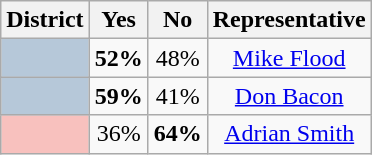<table class=wikitable>
<tr>
<th>District</th>
<th>Yes</th>
<th>No</th>
<th>Representative</th>
</tr>
<tr align=center>
<th style="background: #B6C8D9"></th>
<td><strong>52%</strong></td>
<td>48%</td>
<td><a href='#'>Mike Flood</a></td>
</tr>
<tr align=center>
<th style="background: #B6C8D9"></th>
<td><strong>59%</strong></td>
<td>41%</td>
<td><a href='#'>Don Bacon</a></td>
</tr>
<tr align=center>
<th style="background: rgb(248, 193, 190);"></th>
<td>36%</td>
<td><strong>64%</strong></td>
<td><a href='#'>Adrian Smith</a></td>
</tr>
</table>
